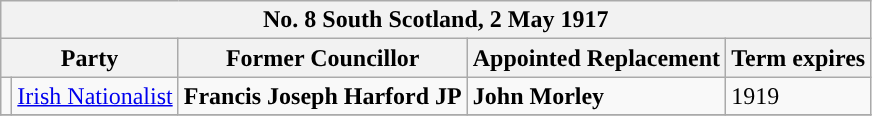<table class="wikitable">
<tr>
<th colspan="5"><strong>No. 8 South Scotland, 2 May 1917</strong></th>
</tr>
<tr>
<th colspan="2">Party</th>
<th>Former Councillor</th>
<th>Appointed Replacement</th>
<th>Term expires</th>
</tr>
<tr>
<td style="background-color:"></td>
<td><a href='#'>Irish Nationalist</a></td>
<td><strong>Francis Joseph Harford JP</strong></td>
<td><strong>John Morley</strong></td>
<td>1919</td>
</tr>
<tr>
</tr>
</table>
